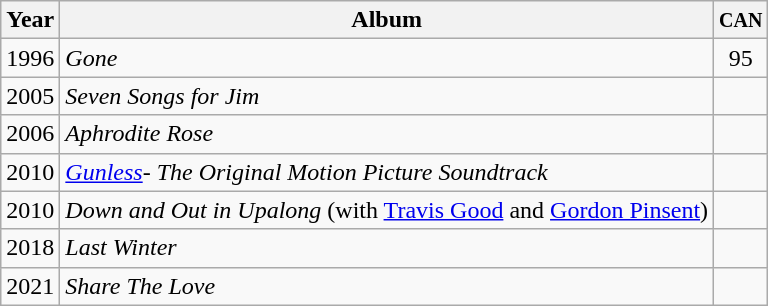<table class="wikitable">
<tr>
<th>Year</th>
<th>Album</th>
<th><small>CAN</small></th>
</tr>
<tr>
<td>1996</td>
<td><em>Gone</em></td>
<td align="center">95</td>
</tr>
<tr>
<td>2005</td>
<td><em>Seven Songs for Jim</em></td>
<td></td>
</tr>
<tr>
<td>2006</td>
<td><em>Aphrodite Rose</em></td>
<td></td>
</tr>
<tr>
<td>2010</td>
<td><em><a href='#'>Gunless</a>- The Original Motion Picture Soundtrack</em></td>
<td></td>
</tr>
<tr>
<td>2010</td>
<td><em>Down and Out in Upalong</em> (with <a href='#'>Travis Good</a> and <a href='#'>Gordon Pinsent</a>)</td>
<td></td>
</tr>
<tr>
<td>2018</td>
<td><em>Last Winter</em></td>
<td></td>
</tr>
<tr>
<td>2021</td>
<td><em>Share The Love</em></td>
<td></td>
</tr>
</table>
